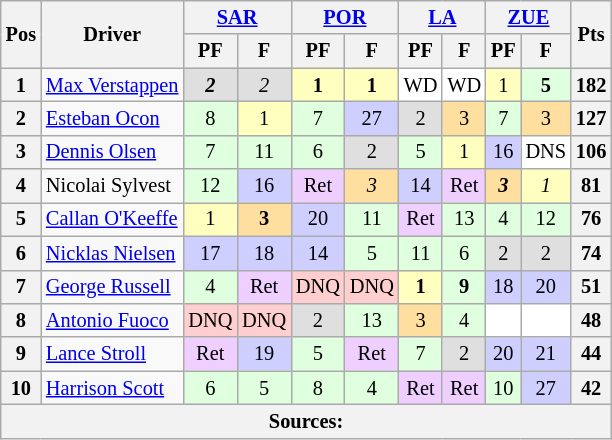<table class="wikitable" style="font-size: 85%; text-align:center">
<tr>
<th rowspan=2>Pos</th>
<th rowspan=2>Driver</th>
<th colspan=2><a href='#'>SAR</a><br></th>
<th colspan=2><a href='#'>POR</a><br></th>
<th colspan=2><a href='#'>LA</a><br></th>
<th colspan=2><a href='#'>ZUE</a><br></th>
<th rowspan=2>Pts</th>
</tr>
<tr>
<th>PF</th>
<th>F</th>
<th>PF</th>
<th>F</th>
<th>PF</th>
<th>F</th>
<th>PF</th>
<th>F</th>
</tr>
<tr>
<th>1</th>
<td style="text-align:left"> <a href='#'>Max Verstappen</a></td>
<td style="background:#dfdfdf"><strong><em>2</em></strong></td>
<td style="background:#dfdfdf"><em>2</em></td>
<td style="background:#ffffbf"><strong>1</strong></td>
<td style="background:#ffffbf"><strong>1</strong></td>
<td style="background:#FFFFFF">WD</td>
<td style="background:#FFFFFF">WD</td>
<td style="background:#ffffbf">1</td>
<td style="background:#dfffdf"><strong>5</strong></td>
<th>182</th>
</tr>
<tr>
<th>2</th>
<td style="text-align:left"> <a href='#'>Esteban Ocon</a></td>
<td style="background:#dfffdf">8</td>
<td style="background:#ffffbf">1</td>
<td style="background:#dfffdf">7</td>
<td style="background:#CFCFFF">27</td>
<td style="background:#dfdfdf">2</td>
<td style="background:#ffdf9f">3</td>
<td style="background:#dfffdf">7</td>
<td style="background:#ffdf9f">3</td>
<th>127</th>
</tr>
<tr>
<th>3</th>
<td style="text-align:left"> <a href='#'>Dennis Olsen</a></td>
<td style="background:#dfffdf">7</td>
<td style="background:#dfffdf">11</td>
<td style="background:#dfffdf">6</td>
<td style="background:#dfdfdf">2</td>
<td style="background:#dfffdf">5</td>
<td style="background:#ffffbf">1</td>
<td style="background:#CFCFFF">16</td>
<td style="background:#FFFFFF">DNS</td>
<th>106</th>
</tr>
<tr>
<th>4</th>
<td style="text-align:left"> Nicolai Sylvest</td>
<td style="background:#dfffdf">12</td>
<td style="background:#CFCFFF">16</td>
<td style="background:#EFCFFF">Ret</td>
<td style="background:#ffdf9f"><em>3</em></td>
<td style="background:#CFCFFF">14</td>
<td style="background:#EFCFFF">Ret</td>
<td style="background:#ffdf9f"><strong><em>3</em></strong></td>
<td style="background:#ffffbf"><em>1</em></td>
<th>81</th>
</tr>
<tr>
<th>5</th>
<td style="text-align:left"> <a href='#'>Callan O'Keeffe</a></td>
<td style="background:#ffffbf">1</td>
<td style="background:#ffdf9f"><strong>3</strong></td>
<td style="background:#CFCFFF">20</td>
<td style="background:#dfffdf">11</td>
<td style="background:#EFCFFF">Ret</td>
<td style="background:#dfffdf">13</td>
<td style="background:#dfffdf">4</td>
<td style="background:#dfffdf">12</td>
<th>76</th>
</tr>
<tr>
<th>6</th>
<td style="text-align:left"> <a href='#'>Nicklas Nielsen</a></td>
<td style="background:#CFCFFF">17</td>
<td style="background:#CFCFFF">18</td>
<td style="background:#CFCFFF">14</td>
<td style="background:#dfffdf">5</td>
<td style="background:#dfffdf">11</td>
<td style="background:#dfffdf">6</td>
<td style="background:#dfdfdf">2</td>
<td style="background:#dfdfdf">2</td>
<th>74</th>
</tr>
<tr>
<th>7</th>
<td style="text-align:left"> <a href='#'>George Russell</a></td>
<td style="background:#dfffdf">4</td>
<td style="background:#EFCFFF">Ret</td>
<td style="background:#FFCFCF">DNQ</td>
<td style="background:#FFCFCF">DNQ</td>
<td style="background:#ffffbf"><strong>1</strong></td>
<td style="background:#dfffdf"><strong>9</strong></td>
<td style="background:#CFCFFF">18</td>
<td style="background:#CFCFFF">20</td>
<th>51</th>
</tr>
<tr>
<th>8</th>
<td style="text-align:left"> <a href='#'>Antonio Fuoco</a></td>
<td style="background:#FFCFCF">DNQ</td>
<td style="background:#FFCFCF">DNQ</td>
<td style="background:#dfdfdf">2</td>
<td style="background:#dfffdf">13</td>
<td style="background:#ffdf9f">3</td>
<td style="background:#dfffdf">4</td>
<td style="background:#FFFFFF"></td>
<td style="background:#FFFFFF"></td>
<th>48</th>
</tr>
<tr>
<th>9</th>
<td style="text-align:left"> <a href='#'>Lance Stroll</a></td>
<td style="background:#EFCFFF">Ret</td>
<td style="background:#CFCFFF">19</td>
<td style="background:#dfffdf">5</td>
<td style="background:#EFCFFF">Ret</td>
<td style="background:#dfffdf">7</td>
<td style="background:#dfdfdf">2</td>
<td style="background:#CFCFFF">20</td>
<td style="background:#CFCFFF">21</td>
<th>44</th>
</tr>
<tr>
<th>10</th>
<td style="text-align:left"> <a href='#'>Harrison Scott</a></td>
<td style="background:#dfffdf">6</td>
<td style="background:#dfffdf">5</td>
<td style="background:#dfffdf">8</td>
<td style="background:#dfffdf">4</td>
<td style="background:#EFCFFF">Ret</td>
<td style="background:#EFCFFF">Ret</td>
<td style="background:#dfffdf">10</td>
<td style="background:#CFCFFF">27</td>
<th>42</th>
</tr>
<tr>
<th colspan="13">Sources:</th>
</tr>
</table>
